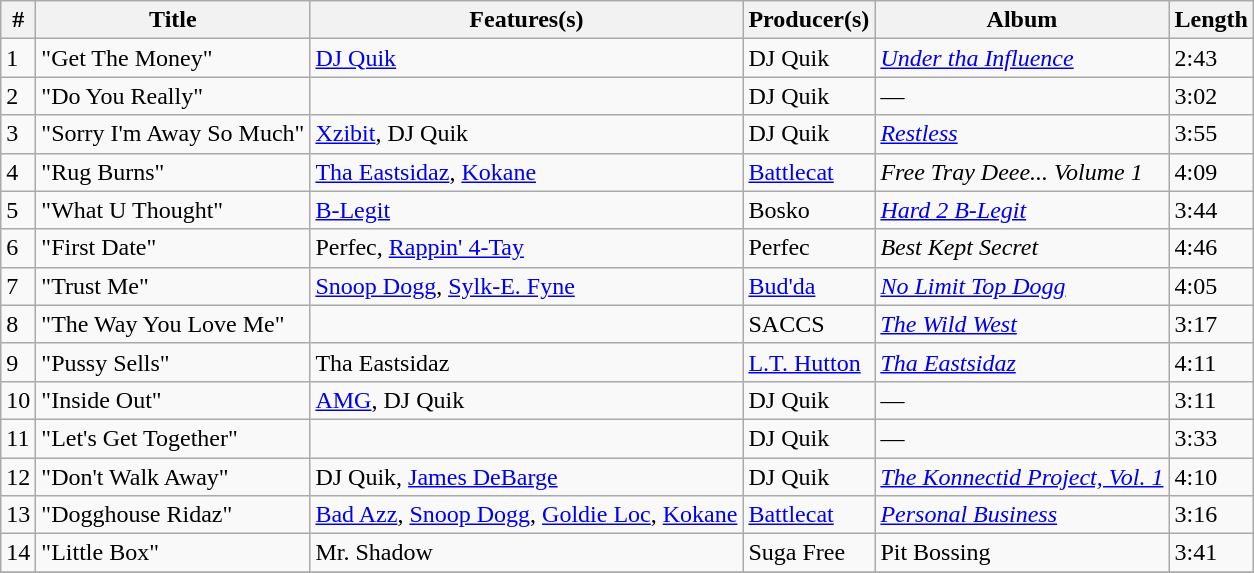<table class="wikitable">
<tr>
<th>#</th>
<th>Title</th>
<th>Features(s)</th>
<th>Producer(s)</th>
<th>Album</th>
<th>Length</th>
</tr>
<tr>
<td>1</td>
<td>"Get The Money"</td>
<td><a href='#'>DJ Quik</a></td>
<td>DJ Quik</td>
<td><em><a href='#'>Under tha Influence</a></em></td>
<td>2:43</td>
</tr>
<tr>
<td>2</td>
<td>"Do You Really"</td>
<td></td>
<td>DJ Quik</td>
<td>—</td>
<td>3:02</td>
</tr>
<tr>
<td>3</td>
<td>"Sorry I'm Away So Much"</td>
<td><a href='#'>Xzibit</a>, DJ Quik</td>
<td>DJ Quik</td>
<td><em><a href='#'>Restless</a></em></td>
<td>3:55</td>
</tr>
<tr>
<td>4</td>
<td>"Rug Burns"</td>
<td><a href='#'>Tha Eastsidaz</a>, <a href='#'>Kokane</a></td>
<td><a href='#'>Battlecat</a></td>
<td><em>Free Tray Deee... Volume 1</em></td>
<td>4:09</td>
</tr>
<tr>
<td>5</td>
<td>"What U Thought"</td>
<td><a href='#'>B-Legit</a></td>
<td>Bosko</td>
<td><em><a href='#'>Hard 2 B-Legit</a></em></td>
<td>3:44</td>
</tr>
<tr>
<td>6</td>
<td>"First Date"</td>
<td>Perfec, <a href='#'>Rappin' 4-Tay</a></td>
<td>Perfec</td>
<td><em>Best Kept Secret</em></td>
<td>4:46</td>
</tr>
<tr>
<td>7</td>
<td>"Trust Me"</td>
<td><a href='#'>Snoop Dogg</a>, <a href='#'>Sylk-E. Fyne</a></td>
<td><a href='#'>Bud'da</a></td>
<td><em><a href='#'>No Limit Top Dogg</a></em></td>
<td>4:05</td>
</tr>
<tr>
<td>8</td>
<td>"The Way You Love Me"</td>
<td></td>
<td>SACCS</td>
<td><em><a href='#'>The Wild West</a></em></td>
<td>3:17</td>
</tr>
<tr>
<td>9</td>
<td>"Pussy Sells"</td>
<td>Tha Eastsidaz</td>
<td><a href='#'>L.T. Hutton</a></td>
<td><em><a href='#'>Tha Eastsidaz</a></em></td>
<td>4:11</td>
</tr>
<tr>
<td>10</td>
<td>"Inside Out"</td>
<td><a href='#'>AMG</a>, DJ Quik</td>
<td>DJ Quik</td>
<td>—</td>
<td>3:11</td>
</tr>
<tr>
<td>11</td>
<td>"Let's Get Together"</td>
<td></td>
<td>DJ Quik</td>
<td>—</td>
<td>3:33</td>
</tr>
<tr>
<td>12</td>
<td>"Don't Walk Away"</td>
<td>DJ Quik, <a href='#'>James DeBarge</a></td>
<td>DJ Quik</td>
<td><em><a href='#'>The Konnectid Project, Vol. 1</a></em></td>
<td>4:10</td>
</tr>
<tr>
<td>13</td>
<td>"Dogghouse Ridaz"</td>
<td><a href='#'>Bad Azz</a>, <a href='#'>Snoop Dogg</a>, <a href='#'>Goldie Loc</a>, <a href='#'>Kokane</a></td>
<td><a href='#'>Battlecat</a></td>
<td><em><a href='#'>Personal Business</a></em></td>
<td>3:16</td>
</tr>
<tr>
<td>14</td>
<td>"Little Box"</td>
<td>Mr. Shadow</td>
<td>Suga Free</td>
<td>Pit Bossing</td>
<td>3:41</td>
</tr>
<tr>
</tr>
</table>
